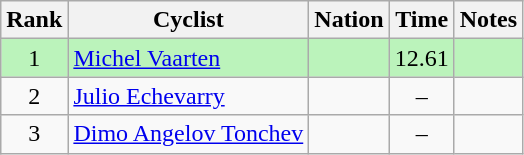<table class="wikitable sortable" style="text-align:center">
<tr>
<th>Rank</th>
<th>Cyclist</th>
<th>Nation</th>
<th>Time</th>
<th>Notes</th>
</tr>
<tr bgcolor=bbf3bb>
<td>1</td>
<td align=left data-sort-value="Vaarten, Michel"><a href='#'>Michel Vaarten</a></td>
<td align=left></td>
<td>12.61</td>
<td></td>
</tr>
<tr>
<td>2</td>
<td align=left data-sort-value="Echevarry, Julio"><a href='#'>Julio Echevarry</a></td>
<td align=left></td>
<td>–</td>
<td></td>
</tr>
<tr>
<td>3</td>
<td align=left data-sort-value="Angelov Tonchev, Dimo"><a href='#'>Dimo Angelov Tonchev</a></td>
<td align=left></td>
<td>–</td>
<td></td>
</tr>
</table>
